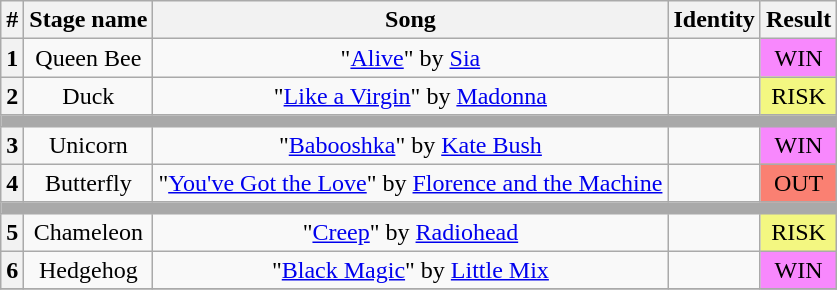<table class="wikitable plainrowheaders" style="text-align: center;">
<tr>
<th>#</th>
<th>Stage name</th>
<th>Song</th>
<th>Identity</th>
<th>Result</th>
</tr>
<tr>
<th>1</th>
<td>Queen Bee</td>
<td>"<a href='#'>Alive</a>" by <a href='#'>Sia</a></td>
<td></td>
<td bgcolor=#F888FD>WIN</td>
</tr>
<tr>
<th>2</th>
<td>Duck</td>
<td>"<a href='#'>Like a Virgin</a>" by <a href='#'>Madonna</a></td>
<td></td>
<td bgcolor=#F3F781>RISK</td>
</tr>
<tr>
<td colspan="5" style="background:darkgray"></td>
</tr>
<tr>
<th>3</th>
<td>Unicorn</td>
<td>"<a href='#'>Babooshka</a>" by <a href='#'>Kate Bush</a></td>
<td></td>
<td bgcolor=#F888FD>WIN</td>
</tr>
<tr>
<th>4</th>
<td>Butterfly</td>
<td>"<a href='#'>You've Got the Love</a>" by <a href='#'>Florence and the Machine</a></td>
<td></td>
<td bgcolor=salmon>OUT</td>
</tr>
<tr>
<td colspan="5" style="background:darkgray"></td>
</tr>
<tr>
<th>5</th>
<td>Chameleon</td>
<td>"<a href='#'>Creep</a>" by <a href='#'>Radiohead</a></td>
<td></td>
<td bgcolor=#F3F781>RISK</td>
</tr>
<tr>
<th>6</th>
<td>Hedgehog</td>
<td>"<a href='#'>Black Magic</a>" by <a href='#'>Little Mix</a></td>
<td></td>
<td bgcolor=#F888FD>WIN</td>
</tr>
<tr>
</tr>
</table>
